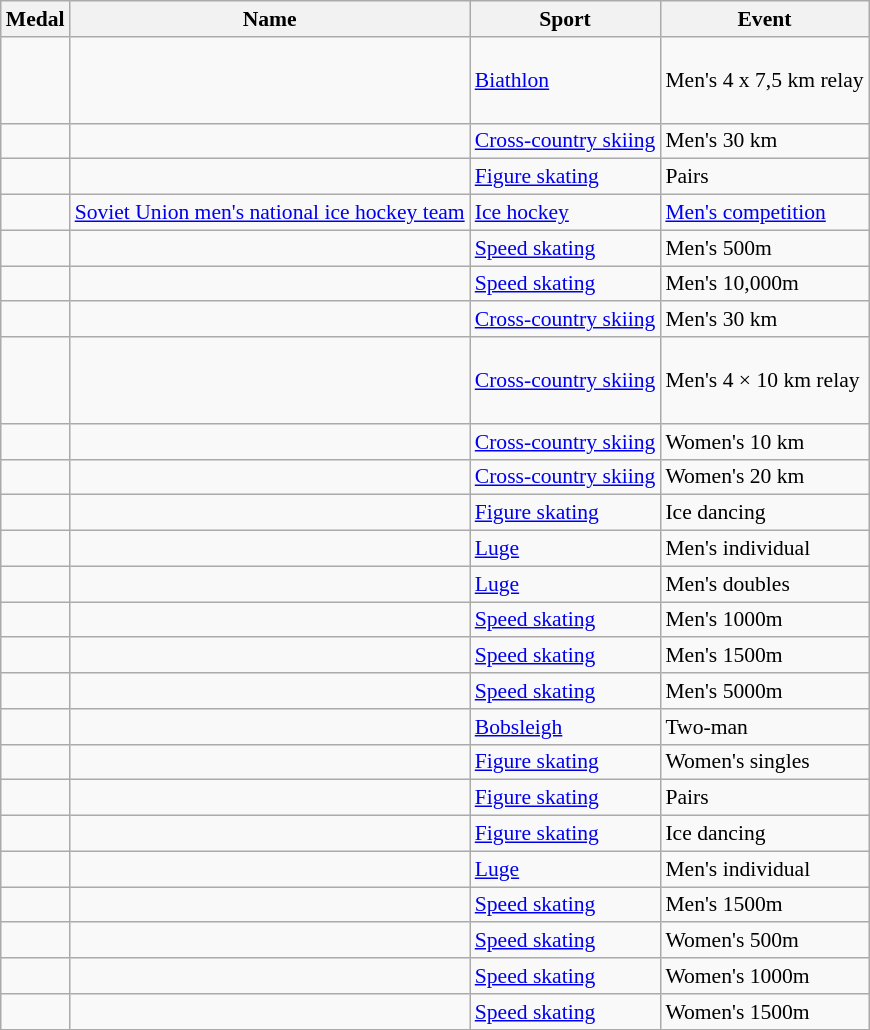<table class="wikitable sortable" style="font-size:90%">
<tr>
<th>Medal</th>
<th>Name</th>
<th>Sport</th>
<th>Event</th>
</tr>
<tr>
<td></td>
<td> <br>  <br>  <br> </td>
<td><a href='#'>Biathlon</a></td>
<td>Men's 4 x 7,5 km relay</td>
</tr>
<tr>
<td></td>
<td></td>
<td><a href='#'>Cross-country skiing</a></td>
<td>Men's 30 km</td>
</tr>
<tr>
<td></td>
<td> <br> </td>
<td><a href='#'>Figure skating</a></td>
<td>Pairs</td>
</tr>
<tr>
<td></td>
<td><a href='#'>Soviet Union men's national ice hockey team</a><br></td>
<td><a href='#'>Ice hockey</a></td>
<td><a href='#'>Men's competition</a></td>
</tr>
<tr>
<td></td>
<td></td>
<td><a href='#'>Speed skating</a></td>
<td>Men's 500m</td>
</tr>
<tr>
<td></td>
<td></td>
<td><a href='#'>Speed skating</a></td>
<td>Men's 10,000m</td>
</tr>
<tr>
<td></td>
<td></td>
<td><a href='#'>Cross-country skiing</a></td>
<td>Men's 30 km</td>
</tr>
<tr>
<td></td>
<td> <br>  <br>  <br> </td>
<td><a href='#'>Cross-country skiing</a></td>
<td>Men's 4 × 10 km relay</td>
</tr>
<tr>
<td></td>
<td></td>
<td><a href='#'>Cross-country skiing</a></td>
<td>Women's 10 km</td>
</tr>
<tr>
<td></td>
<td></td>
<td><a href='#'>Cross-country skiing</a></td>
<td>Women's 20 km</td>
</tr>
<tr>
<td></td>
<td> <br> </td>
<td><a href='#'>Figure skating</a></td>
<td>Ice dancing</td>
</tr>
<tr>
<td></td>
<td></td>
<td><a href='#'>Luge</a></td>
<td>Men's individual</td>
</tr>
<tr>
<td></td>
<td> <br> </td>
<td><a href='#'>Luge</a></td>
<td>Men's doubles</td>
</tr>
<tr>
<td></td>
<td></td>
<td><a href='#'>Speed skating</a></td>
<td>Men's 1000m</td>
</tr>
<tr>
<td></td>
<td></td>
<td><a href='#'>Speed skating</a></td>
<td>Men's 1500m</td>
</tr>
<tr>
<td></td>
<td></td>
<td><a href='#'>Speed skating</a></td>
<td>Men's 5000m</td>
</tr>
<tr>
<td></td>
<td> <br> </td>
<td><a href='#'>Bobsleigh</a></td>
<td>Two-man</td>
</tr>
<tr>
<td></td>
<td></td>
<td><a href='#'>Figure skating</a></td>
<td>Women's singles</td>
</tr>
<tr>
<td></td>
<td> <br> </td>
<td><a href='#'>Figure skating</a></td>
<td>Pairs</td>
</tr>
<tr>
<td></td>
<td> <br> </td>
<td><a href='#'>Figure skating</a></td>
<td>Ice dancing</td>
</tr>
<tr>
<td></td>
<td></td>
<td><a href='#'>Luge</a></td>
<td>Men's individual</td>
</tr>
<tr>
<td></td>
<td></td>
<td><a href='#'>Speed skating</a></td>
<td>Men's 1500m</td>
</tr>
<tr>
<td></td>
<td></td>
<td><a href='#'>Speed skating</a></td>
<td>Women's 500m</td>
</tr>
<tr>
<td></td>
<td></td>
<td><a href='#'>Speed skating</a></td>
<td>Women's 1000m</td>
</tr>
<tr>
<td></td>
<td></td>
<td><a href='#'>Speed skating</a></td>
<td>Women's 1500m</td>
</tr>
</table>
